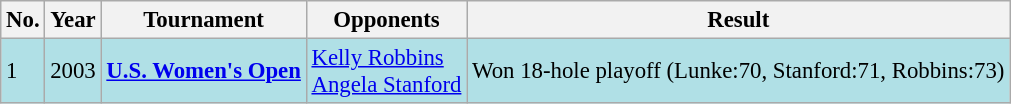<table class="wikitable" style="font-size:95%;">
<tr>
<th>No.</th>
<th>Year</th>
<th>Tournament</th>
<th>Opponents</th>
<th>Result</th>
</tr>
<tr style="background:#B0E0E6;">
<td>1</td>
<td>2003</td>
<td><strong><a href='#'>U.S. Women's Open</a></strong></td>
<td> <a href='#'>Kelly Robbins</a><br> <a href='#'>Angela Stanford</a></td>
<td>Won 18-hole playoff (Lunke:70, Stanford:71, Robbins:73)</td>
</tr>
</table>
